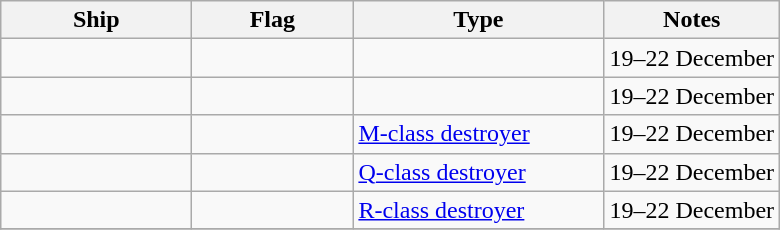<table class="wikitable sortable">
<tr>
<th scope="col" width="120px">Ship</th>
<th scope="col" width="100px">Flag</th>
<th scope="col" width="160px">Type</th>
<th>Notes</th>
</tr>
<tr>
<td align="left"></td>
<td align="left"></td>
<td align="left"></td>
<td align="left">19–22 December</td>
</tr>
<tr>
<td align="left"></td>
<td align="left"></td>
<td align="left"></td>
<td align="left">19–22 December</td>
</tr>
<tr>
<td align="left"></td>
<td align="left"></td>
<td align="left"><a href='#'>M-class destroyer</a></td>
<td align="left">19–22 December</td>
</tr>
<tr>
<td align="left"></td>
<td align="left"></td>
<td align="left"><a href='#'>Q-class destroyer</a></td>
<td align="left">19–22 December</td>
</tr>
<tr>
<td align="left"></td>
<td align="left"></td>
<td align="left"><a href='#'>R-class destroyer</a></td>
<td align="left">19–22 December</td>
</tr>
<tr>
</tr>
</table>
